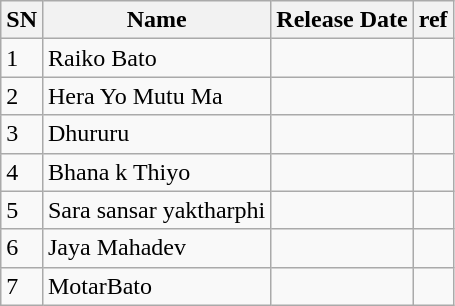<table class="wikitable sortable">
<tr>
<th>SN</th>
<th>Name</th>
<th>Release Date</th>
<th>ref</th>
</tr>
<tr>
<td>1</td>
<td>Raiko Bato</td>
<td></td>
<td></td>
</tr>
<tr>
<td>2</td>
<td>Hera Yo Mutu Ma</td>
<td></td>
<td></td>
</tr>
<tr>
<td>3</td>
<td>Dhururu</td>
<td></td>
<td></td>
</tr>
<tr>
<td>4</td>
<td>Bhana k Thiyo</td>
<td></td>
<td></td>
</tr>
<tr>
<td>5</td>
<td>Sara sansar yaktharphi</td>
<td></td>
<td></td>
</tr>
<tr>
<td>6</td>
<td>Jaya Mahadev</td>
<td></td>
<td></td>
</tr>
<tr>
<td>7</td>
<td>MotarBato</td>
<td></td>
<td></td>
</tr>
</table>
